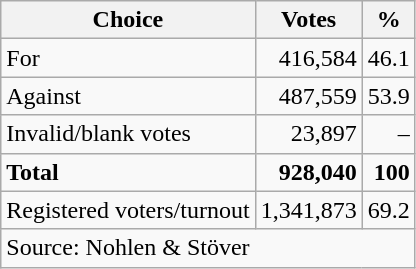<table class=wikitable style=text-align:right>
<tr>
<th>Choice</th>
<th>Votes</th>
<th>%</th>
</tr>
<tr>
<td align=left>For</td>
<td>416,584</td>
<td>46.1</td>
</tr>
<tr>
<td align=left>Against</td>
<td>487,559</td>
<td>53.9</td>
</tr>
<tr>
<td align=left>Invalid/blank votes</td>
<td>23,897</td>
<td>–</td>
</tr>
<tr>
<td align=left><strong>Total</strong></td>
<td><strong>928,040</strong></td>
<td><strong>100</strong></td>
</tr>
<tr>
<td align=left>Registered voters/turnout</td>
<td>1,341,873</td>
<td>69.2</td>
</tr>
<tr>
<td align=left colspan=3>Source: Nohlen & Stöver</td>
</tr>
</table>
